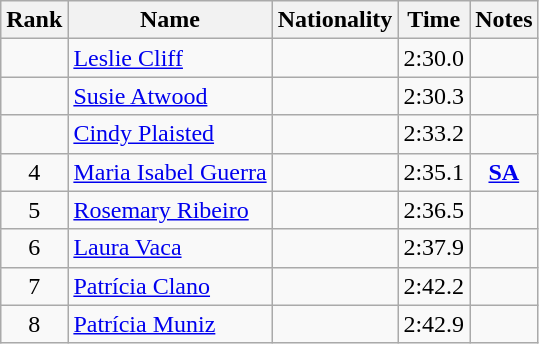<table class="wikitable sortable" style="text-align:center">
<tr>
<th>Rank</th>
<th>Name</th>
<th>Nationality</th>
<th>Time</th>
<th>Notes</th>
</tr>
<tr>
<td></td>
<td align=left><a href='#'>Leslie Cliff</a></td>
<td align=left></td>
<td>2:30.0</td>
<td></td>
</tr>
<tr>
<td></td>
<td align=left><a href='#'>Susie Atwood</a></td>
<td align=left></td>
<td>2:30.3</td>
<td></td>
</tr>
<tr>
<td></td>
<td align=left><a href='#'>Cindy Plaisted</a></td>
<td align=left></td>
<td>2:33.2</td>
<td></td>
</tr>
<tr>
<td>4</td>
<td align=left><a href='#'>Maria Isabel Guerra</a></td>
<td align=left></td>
<td>2:35.1</td>
<td><strong><a href='#'>SA</a></strong></td>
</tr>
<tr>
<td>5</td>
<td align=left><a href='#'>Rosemary Ribeiro</a></td>
<td align=left></td>
<td>2:36.5</td>
<td></td>
</tr>
<tr>
<td>6</td>
<td align=left><a href='#'>Laura Vaca</a></td>
<td align=left></td>
<td>2:37.9</td>
<td></td>
</tr>
<tr>
<td>7</td>
<td align=left><a href='#'>Patrícia Clano</a></td>
<td align=left></td>
<td>2:42.2</td>
<td></td>
</tr>
<tr>
<td>8</td>
<td align=left><a href='#'>Patrícia Muniz</a></td>
<td align=left></td>
<td>2:42.9</td>
<td></td>
</tr>
</table>
